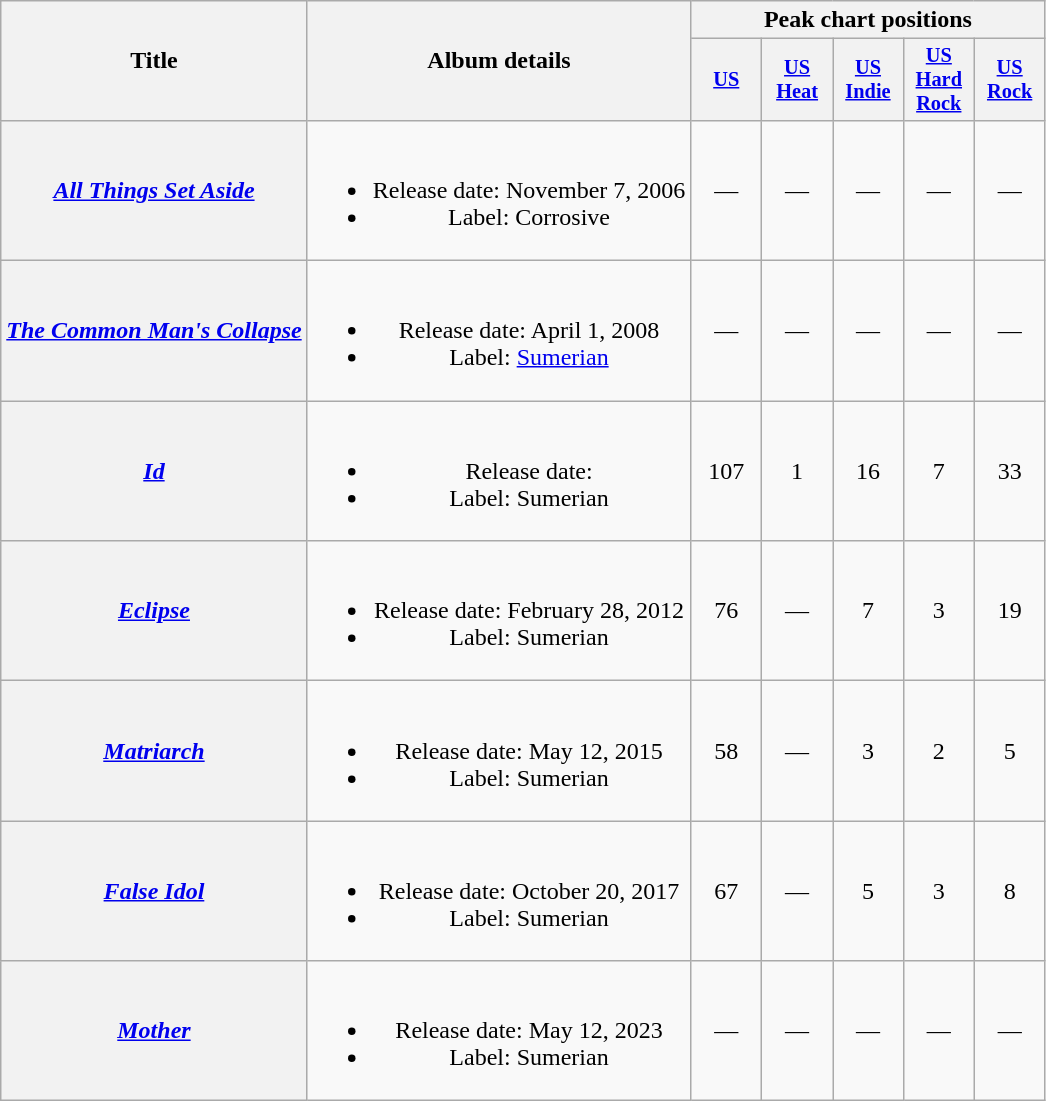<table class="wikitable plainrowheaders" style="text-align:center;">
<tr>
<th scope="col" rowspan="2">Title</th>
<th scope="col" rowspan="2">Album details</th>
<th colspan="5">Peak chart positions</th>
</tr>
<tr>
<th style="width:3em;font-size:85%"><a href='#'>US</a><br></th>
<th style="width:3em;font-size:85%"><a href='#'>US Heat</a><br></th>
<th style="width:3em;font-size:85%"><a href='#'>US Indie</a><br></th>
<th style="width:3em;font-size:85%"><a href='#'>US Hard Rock</a><br></th>
<th style="width:3em;font-size:85%"><a href='#'>US Rock</a><br></th>
</tr>
<tr>
<th scope="row"><em><a href='#'>All Things Set Aside</a></em></th>
<td><br><ul><li>Release date: November 7, 2006</li><li>Label: Corrosive</li></ul></td>
<td>—</td>
<td>—</td>
<td>—</td>
<td>—</td>
<td>—</td>
</tr>
<tr>
<th scope="row"><em><a href='#'>The Common Man's Collapse</a></em></th>
<td><br><ul><li>Release date: April 1, 2008</li><li>Label: <a href='#'>Sumerian</a></li></ul></td>
<td>—</td>
<td>—</td>
<td>—</td>
<td>—</td>
<td>—</td>
</tr>
<tr>
<th scope="row"><em><a href='#'>Id</a></em></th>
<td><br><ul><li>Release date: </li><li>Label: Sumerian</li></ul></td>
<td>107</td>
<td>1</td>
<td>16</td>
<td>7</td>
<td>33</td>
</tr>
<tr>
<th scope="row"><em><a href='#'>Eclipse</a></em></th>
<td><br><ul><li>Release date: February 28, 2012</li><li>Label: Sumerian</li></ul></td>
<td>76</td>
<td>—</td>
<td>7</td>
<td>3</td>
<td>19</td>
</tr>
<tr>
<th scope="row"><em><a href='#'>Matriarch</a></em></th>
<td><br><ul><li>Release date: May 12, 2015</li><li>Label: Sumerian</li></ul></td>
<td>58</td>
<td>—</td>
<td>3</td>
<td>2</td>
<td>5</td>
</tr>
<tr>
<th scope="row"><em><a href='#'>False Idol</a></em></th>
<td><br><ul><li>Release date: October 20, 2017</li><li>Label: Sumerian</li></ul></td>
<td>67</td>
<td>—</td>
<td>5</td>
<td>3</td>
<td>8</td>
</tr>
<tr>
<th scope="row"><em><a href='#'>Mother</a></em></th>
<td><br><ul><li>Release date: May 12, 2023</li><li>Label: Sumerian</li></ul></td>
<td>—</td>
<td>—</td>
<td>—</td>
<td>—</td>
<td>—</td>
</tr>
</table>
